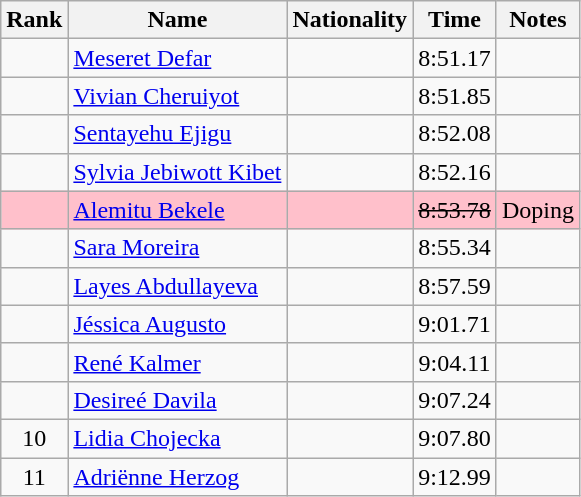<table class="wikitable sortable" style="text-align:center">
<tr>
<th>Rank</th>
<th>Name</th>
<th>Nationality</th>
<th>Time</th>
<th>Notes</th>
</tr>
<tr>
<td></td>
<td align=left><a href='#'>Meseret Defar</a></td>
<td align=left></td>
<td>8:51.17</td>
<td></td>
</tr>
<tr>
<td></td>
<td align=left><a href='#'>Vivian Cheruiyot</a></td>
<td align=left></td>
<td>8:51.85</td>
<td></td>
</tr>
<tr>
<td></td>
<td align=left><a href='#'>Sentayehu Ejigu</a></td>
<td align=left></td>
<td>8:52.08</td>
<td></td>
</tr>
<tr>
<td></td>
<td align=left><a href='#'>Sylvia Jebiwott Kibet</a></td>
<td align=left></td>
<td>8:52.16</td>
<td></td>
</tr>
<tr bgcolor=pink>
<td></td>
<td align=left><a href='#'>Alemitu Bekele</a></td>
<td align=left></td>
<td><s>8:53.78</s></td>
<td>Doping</td>
</tr>
<tr>
<td></td>
<td align=left><a href='#'>Sara Moreira</a></td>
<td align=left></td>
<td>8:55.34</td>
<td></td>
</tr>
<tr>
<td></td>
<td align=left><a href='#'>Layes Abdullayeva</a></td>
<td align=left></td>
<td>8:57.59</td>
<td></td>
</tr>
<tr>
<td></td>
<td align=left><a href='#'>Jéssica Augusto</a></td>
<td align=left></td>
<td>9:01.71</td>
<td></td>
</tr>
<tr>
<td></td>
<td align=left><a href='#'>René Kalmer</a></td>
<td align=left></td>
<td>9:04.11</td>
<td></td>
</tr>
<tr>
<td></td>
<td align=left><a href='#'>Desireé Davila</a></td>
<td align=left></td>
<td>9:07.24</td>
<td></td>
</tr>
<tr>
<td>10</td>
<td align=left><a href='#'>Lidia Chojecka</a></td>
<td align=left></td>
<td>9:07.80</td>
<td></td>
</tr>
<tr>
<td>11</td>
<td align=left><a href='#'>Adriënne Herzog</a></td>
<td align=left></td>
<td>9:12.99</td>
<td></td>
</tr>
</table>
